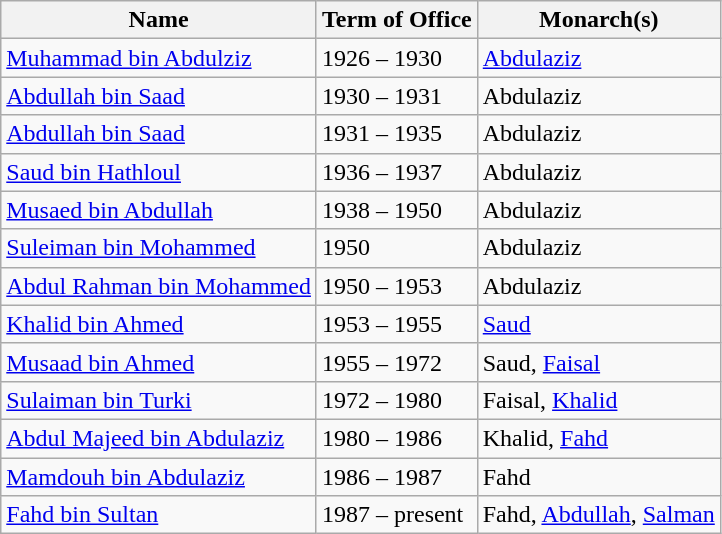<table class="wikitable sortable">
<tr>
<th>Name</th>
<th>Term of Office</th>
<th>Monarch(s)</th>
</tr>
<tr>
<td><a href='#'>Muhammad bin Abdulziz</a></td>
<td>1926 – 1930</td>
<td><a href='#'>Abdulaziz</a></td>
</tr>
<tr>
<td><a href='#'>Abdullah bin Saad</a></td>
<td>1930 – 1931</td>
<td>Abdulaziz</td>
</tr>
<tr>
<td><a href='#'>Abdullah bin Saad</a></td>
<td>1931 – 1935</td>
<td>Abdulaziz</td>
</tr>
<tr>
<td><a href='#'>Saud bin Hathloul</a></td>
<td>1936 – 1937</td>
<td>Abdulaziz</td>
</tr>
<tr>
<td><a href='#'>Musaed bin Abdullah</a></td>
<td>1938 – 1950</td>
<td>Abdulaziz</td>
</tr>
<tr>
<td><a href='#'>Suleiman bin Mohammed</a></td>
<td>1950</td>
<td>Abdulaziz</td>
</tr>
<tr>
<td><a href='#'>Abdul Rahman bin Mohammed</a></td>
<td>1950 – 1953</td>
<td>Abdulaziz</td>
</tr>
<tr>
<td><a href='#'>Khalid bin Ahmed</a></td>
<td>1953 – 1955</td>
<td><a href='#'>Saud</a></td>
</tr>
<tr>
<td><a href='#'>Musaad bin Ahmed</a></td>
<td>1955 – 1972</td>
<td>Saud, <a href='#'>Faisal</a></td>
</tr>
<tr>
<td><a href='#'>Sulaiman bin Turki</a></td>
<td>1972 – 1980</td>
<td>Faisal, <a href='#'>Khalid</a></td>
</tr>
<tr>
<td><a href='#'>Abdul Majeed bin Abdulaziz</a></td>
<td>1980 – 1986</td>
<td>Khalid, <a href='#'>Fahd</a></td>
</tr>
<tr>
<td><a href='#'>Mamdouh bin Abdulaziz</a></td>
<td>1986 – 1987</td>
<td>Fahd</td>
</tr>
<tr>
<td><a href='#'>Fahd bin Sultan</a></td>
<td>1987 – present</td>
<td>Fahd, <a href='#'>Abdullah</a>, <a href='#'>Salman</a></td>
</tr>
</table>
